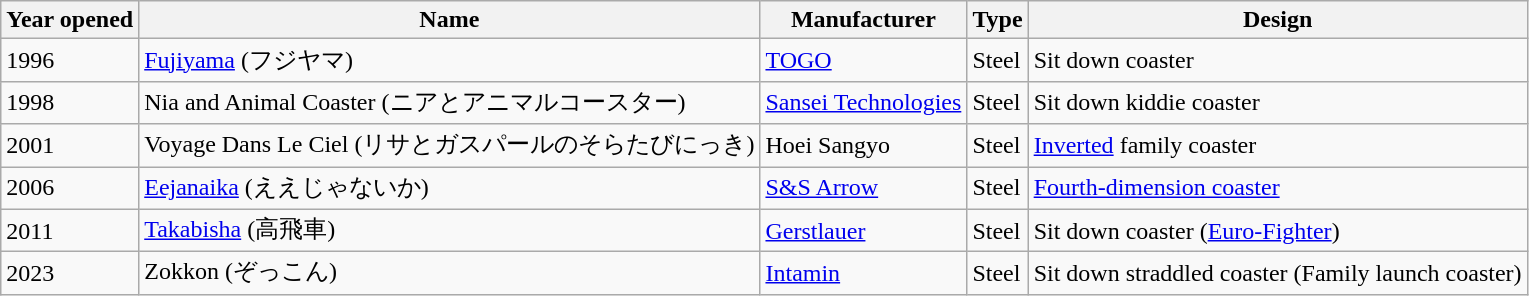<table class="wikitable sortable">
<tr>
<th>Year opened</th>
<th>Name</th>
<th>Manufacturer</th>
<th>Type</th>
<th>Design</th>
</tr>
<tr>
<td>1996</td>
<td><a href='#'>Fujiyama</a> (フジヤマ)</td>
<td><a href='#'>TOGO</a></td>
<td>Steel</td>
<td>Sit down coaster</td>
</tr>
<tr>
<td>1998</td>
<td>Nia and Animal Coaster (ニアとアニマルコースター)</td>
<td><a href='#'>Sansei Technologies</a></td>
<td>Steel</td>
<td>Sit down kiddie coaster</td>
</tr>
<tr>
<td>2001</td>
<td>Voyage Dans Le Ciel (リサとガスパールのそらたびにっき)</td>
<td>Hoei Sangyo</td>
<td>Steel</td>
<td><a href='#'>Inverted</a> family coaster</td>
</tr>
<tr>
<td>2006</td>
<td><a href='#'>Eejanaika</a> (ええじゃないか)</td>
<td><a href='#'>S&S Arrow</a></td>
<td>Steel</td>
<td><a href='#'>Fourth-dimension coaster</a></td>
</tr>
<tr>
<td>2011</td>
<td><a href='#'>Takabisha</a> (高飛車)</td>
<td><a href='#'>Gerstlauer</a></td>
<td>Steel</td>
<td>Sit down coaster (<a href='#'>Euro-Fighter</a>)</td>
</tr>
<tr>
<td>2023</td>
<td>Zokkon (ぞっこん)</td>
<td><a href='#'>Intamin</a></td>
<td>Steel</td>
<td>Sit down straddled coaster (Family launch coaster)</td>
</tr>
</table>
